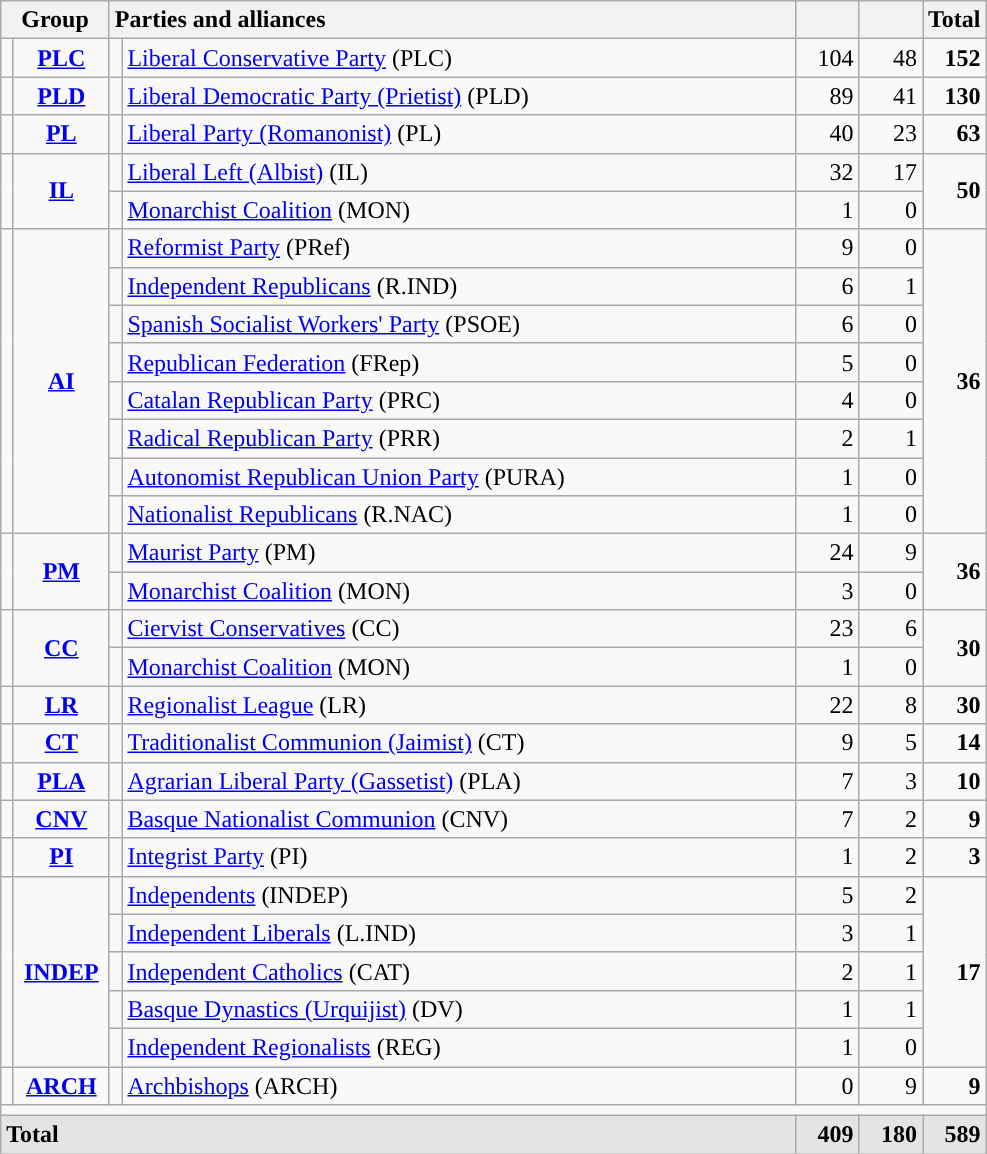<table class="wikitable" style="text-align:right;">
<tr>
<th colspan="2" width="65">Group</th>
<th style="text-align:left;" colspan="2" width="450">Parties and alliances</th>
<th width="35"></th>
<th width="35"></th>
<th width="35">Total</th>
</tr>
<tr>
<td width="1" style="color:inherit;background:"></td>
<td align="center"><strong><a href='#'>PLC</a></strong></td>
<td width="1" style="color:inherit;background:"></td>
<td align="left"><a href='#'>Liberal Conservative Party</a> (PLC)</td>
<td>104</td>
<td>48</td>
<td><strong>152</strong></td>
</tr>
<tr>
<td style="color:inherit;background:"></td>
<td align="center"><strong><a href='#'>PLD</a></strong></td>
<td style="color:inherit;background:"></td>
<td align="left"><a href='#'>Liberal Democratic Party (Prietist)</a> (PLD)</td>
<td>89</td>
<td>41</td>
<td><strong>130</strong></td>
</tr>
<tr>
<td style="color:inherit;background:"></td>
<td align="center"><strong><a href='#'>PL</a></strong></td>
<td style="color:inherit;background:"></td>
<td align="left"><a href='#'>Liberal Party (Romanonist)</a> (PL)</td>
<td>40</td>
<td>23</td>
<td><strong>63</strong></td>
</tr>
<tr>
<td rowspan="2" style="color:inherit;background:"></td>
<td rowspan="2" align="center"><strong><a href='#'>IL</a></strong></td>
<td style="color:inherit;background:"></td>
<td align="left"><a href='#'>Liberal Left (Albist)</a> (IL)</td>
<td>32</td>
<td>17</td>
<td rowspan="2"><strong>50</strong></td>
</tr>
<tr>
<td style="color:inherit;background:"></td>
<td align="left"><a href='#'>Monarchist Coalition</a> (MON)</td>
<td>1</td>
<td>0</td>
</tr>
<tr>
<td rowspan="8" style="color:inherit;background:"></td>
<td rowspan="8" align="center"><strong><a href='#'>AI</a></strong></td>
<td style="color:inherit;background:"></td>
<td align="left"><a href='#'>Reformist Party</a> (PRef)</td>
<td>9</td>
<td>0</td>
<td rowspan="8"><strong>36</strong></td>
</tr>
<tr>
<td style="color:inherit;background:"></td>
<td align="left"><a href='#'>Independent Republicans</a> (R.IND)</td>
<td>6</td>
<td>1</td>
</tr>
<tr>
<td style="color:inherit;background:"></td>
<td align="left"><a href='#'>Spanish Socialist Workers' Party</a> (PSOE)</td>
<td>6</td>
<td>0</td>
</tr>
<tr>
<td style="color:inherit;background:"></td>
<td align="left"><a href='#'>Republican Federation</a> (FRep)</td>
<td>5</td>
<td>0</td>
</tr>
<tr>
<td style="color:inherit;background:"></td>
<td align="left"><a href='#'>Catalan Republican Party</a> (PRC)</td>
<td>4</td>
<td>0</td>
</tr>
<tr>
<td style="color:inherit;background:"></td>
<td align="left"><a href='#'>Radical Republican Party</a> (PRR)</td>
<td>2</td>
<td>1</td>
</tr>
<tr>
<td style="color:inherit;background:"></td>
<td align="left"><a href='#'>Autonomist Republican Union Party</a> (PURA)</td>
<td>1</td>
<td>0</td>
</tr>
<tr>
<td style="color:inherit;background:"></td>
<td align="left"><a href='#'>Nationalist Republicans</a> (R.NAC)</td>
<td>1</td>
<td>0</td>
</tr>
<tr>
<td rowspan="2" style="color:inherit;background:"></td>
<td rowspan="2" align="center"><strong><a href='#'>PM</a></strong></td>
<td style="color:inherit;background:"></td>
<td align="left"><a href='#'>Maurist Party</a> (PM)</td>
<td>24</td>
<td>9</td>
<td rowspan="2"><strong>36</strong></td>
</tr>
<tr>
<td style="color:inherit;background:"></td>
<td align="left"><a href='#'>Monarchist Coalition</a> (MON)</td>
<td>3</td>
<td>0</td>
</tr>
<tr>
<td rowspan="2" style="color:inherit;background:"></td>
<td rowspan="2" align="center"><strong><a href='#'>CC</a></strong></td>
<td style="color:inherit;background:"></td>
<td align="left"><a href='#'>Ciervist Conservatives</a> (CC)</td>
<td>23</td>
<td>6</td>
<td rowspan="2"><strong>30</strong></td>
</tr>
<tr>
<td style="color:inherit;background:"></td>
<td align="left"><a href='#'>Monarchist Coalition</a> (MON)</td>
<td>1</td>
<td>0</td>
</tr>
<tr>
<td style="color:inherit;background:"></td>
<td align="center"><strong><a href='#'>LR</a></strong></td>
<td style="color:inherit;background:"></td>
<td align="left"><a href='#'>Regionalist League</a> (LR)</td>
<td>22</td>
<td>8</td>
<td><strong>30</strong></td>
</tr>
<tr>
<td style="color:inherit;background:"></td>
<td align="center"><strong><a href='#'>CT</a></strong></td>
<td style="color:inherit;background:"></td>
<td align="left"><a href='#'>Traditionalist Communion (Jaimist)</a> (CT)</td>
<td>9</td>
<td>5</td>
<td><strong>14</strong></td>
</tr>
<tr>
<td style="color:inherit;background:"></td>
<td align="center"><strong><a href='#'>PLA</a></strong></td>
<td style="color:inherit;background:"></td>
<td align="left"><a href='#'>Agrarian Liberal Party (Gassetist)</a> (PLA)</td>
<td>7</td>
<td>3</td>
<td><strong>10</strong></td>
</tr>
<tr>
<td style="color:inherit;background:"></td>
<td align="center"><strong><a href='#'>CNV</a></strong></td>
<td style="color:inherit;background:"></td>
<td align="left"><a href='#'>Basque Nationalist Communion</a> (CNV)</td>
<td>7</td>
<td>2</td>
<td><strong>9</strong></td>
</tr>
<tr>
<td style="color:inherit;background:"></td>
<td align="center"><strong><a href='#'>PI</a></strong></td>
<td style="color:inherit;background:"></td>
<td align="left"><a href='#'>Integrist Party</a> (PI)</td>
<td>1</td>
<td>2</td>
<td><strong>3</strong></td>
</tr>
<tr>
<td rowspan="5" style="color:inherit;background:"></td>
<td rowspan="5" align="center"><strong><a href='#'>INDEP</a></strong></td>
<td style="color:inherit;background:"></td>
<td align="left"><a href='#'>Independents</a> (INDEP)</td>
<td>5</td>
<td>2</td>
<td rowspan="5"><strong>17</strong></td>
</tr>
<tr>
<td style="color:inherit;background:"></td>
<td align="left"><a href='#'>Independent Liberals</a> (L.IND)</td>
<td>3</td>
<td>1</td>
</tr>
<tr>
<td style="color:inherit;background:"></td>
<td align="left"><a href='#'>Independent Catholics</a> (CAT)</td>
<td>2</td>
<td>1</td>
</tr>
<tr>
<td style="color:inherit;background:"></td>
<td align="left"><a href='#'>Basque Dynastics (Urquijist)</a> (DV)</td>
<td>1</td>
<td>1</td>
</tr>
<tr>
<td style="color:inherit;background:"></td>
<td align="left"><a href='#'>Independent Regionalists</a> (REG)</td>
<td>1</td>
<td>0</td>
</tr>
<tr>
<td style="color:inherit;background:"></td>
<td align="center"><strong><a href='#'>ARCH</a></strong></td>
<td style="color:inherit;background:"></td>
<td align="left"><a href='#'>Archbishops</a> (ARCH)</td>
<td>0</td>
<td>9</td>
<td><strong>9</strong></td>
</tr>
<tr>
<td colspan="7"></td>
</tr>
<tr style="background:#E4E4E4; font-weight:bold;">
<td align="left" colspan="4">Total</td>
<td>409</td>
<td>180</td>
<td>589</td>
</tr>
</table>
